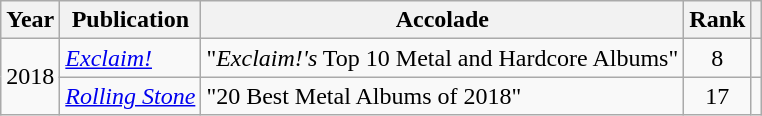<table class="wikitable sortable" style="margin:0em 1em 1em 0pt">
<tr>
<th>Year</th>
<th>Publication</th>
<th class=unsortable>Accolade</th>
<th class=unsortable>Rank</th>
<th class=unsortable></th>
</tr>
<tr>
<td align=center rowspan="2">2018</td>
<td><em><a href='#'>Exclaim!</a></em></td>
<td>"<em>Exclaim!'s</em> Top 10 Metal and Hardcore Albums"</td>
<td align=center>8</td>
<td align=center></td>
</tr>
<tr>
<td><em><a href='#'>Rolling Stone</a></em></td>
<td>"20 Best Metal Albums of 2018"</td>
<td align=center>17</td>
<td align=center></td>
</tr>
</table>
